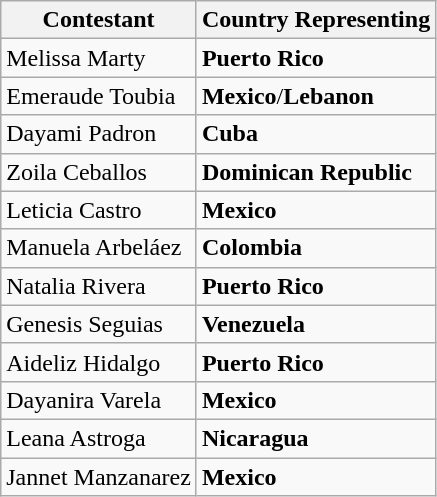<table class="wikitable">
<tr>
<th>Contestant</th>
<th>Country Representing</th>
</tr>
<tr>
<td>Melissa Marty</td>
<td><strong>Puerto Rico</strong></td>
</tr>
<tr>
<td>Emeraude Toubia</td>
<td><strong>Mexico</strong>/<strong>Lebanon</strong></td>
</tr>
<tr>
<td>Dayami Padron</td>
<td><strong>Cuba</strong></td>
</tr>
<tr>
<td>Zoila Ceballos</td>
<td><strong>Dominican Republic</strong></td>
</tr>
<tr>
<td>Leticia Castro</td>
<td><strong>Mexico</strong></td>
</tr>
<tr>
<td>Manuela Arbeláez</td>
<td><strong>Colombia</strong></td>
</tr>
<tr>
<td>Natalia Rivera</td>
<td><strong>Puerto Rico</strong></td>
</tr>
<tr>
<td>Genesis Seguias</td>
<td><strong>Venezuela</strong></td>
</tr>
<tr>
<td>Aideliz Hidalgo</td>
<td><strong>Puerto Rico</strong></td>
</tr>
<tr>
<td>Dayanira Varela</td>
<td><strong>Mexico</strong></td>
</tr>
<tr>
<td>Leana  Astroga</td>
<td><strong>Nicaragua</strong></td>
</tr>
<tr>
<td>Jannet Manzanarez</td>
<td><strong>Mexico</strong></td>
</tr>
</table>
